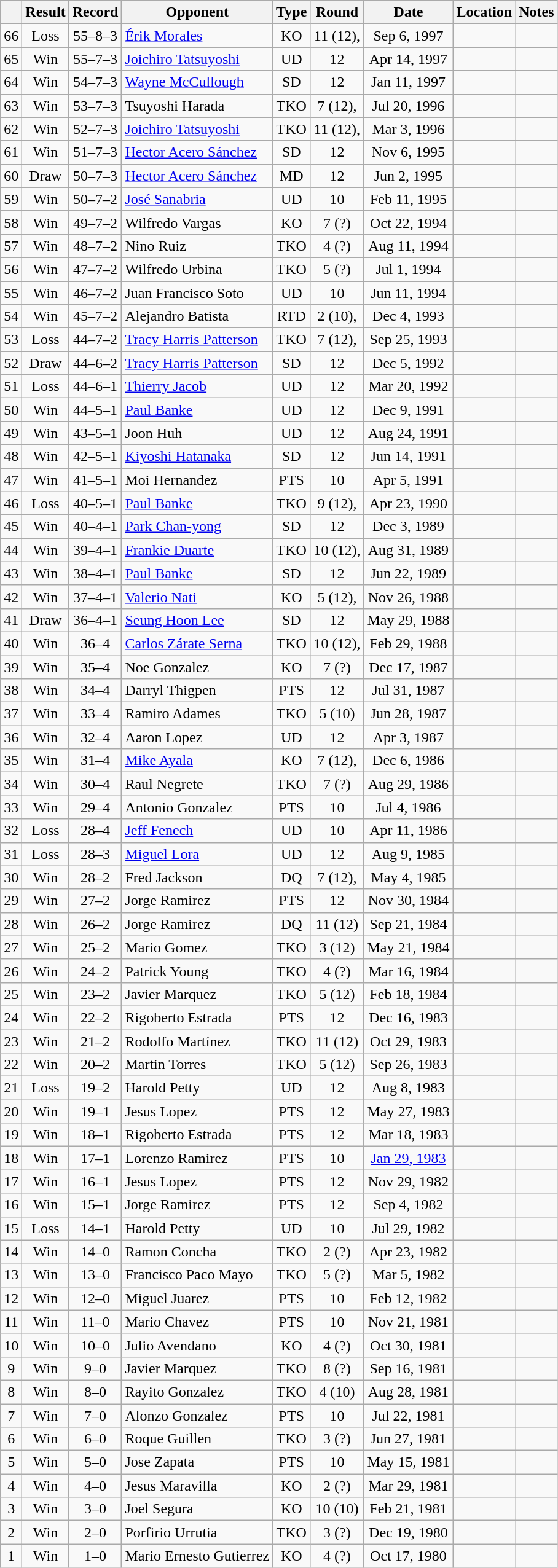<table class="wikitable" style="text-align:center">
<tr>
<th></th>
<th>Result</th>
<th>Record</th>
<th>Opponent</th>
<th>Type</th>
<th>Round</th>
<th>Date</th>
<th>Location</th>
<th>Notes</th>
</tr>
<tr>
<td>66</td>
<td>Loss</td>
<td>55–8–3</td>
<td align=left><a href='#'>Érik Morales</a></td>
<td>KO</td>
<td>11 (12), </td>
<td>Sep 6, 1997</td>
<td align=left></td>
<td align=left></td>
</tr>
<tr>
<td>65</td>
<td>Win</td>
<td>55–7–3</td>
<td align=left><a href='#'>Joichiro Tatsuyoshi</a></td>
<td>UD</td>
<td>12</td>
<td>Apr 14, 1997</td>
<td align=left></td>
<td align=left></td>
</tr>
<tr>
<td>64</td>
<td>Win</td>
<td>54–7–3</td>
<td align=left><a href='#'>Wayne McCullough</a></td>
<td>SD</td>
<td>12</td>
<td>Jan 11, 1997</td>
<td align=left></td>
<td align=left></td>
</tr>
<tr>
<td>63</td>
<td>Win</td>
<td>53–7–3</td>
<td align=left>Tsuyoshi Harada</td>
<td>TKO</td>
<td>7 (12), </td>
<td>Jul 20, 1996</td>
<td align=left></td>
<td align=left></td>
</tr>
<tr>
<td>62</td>
<td>Win</td>
<td>52–7–3</td>
<td align=left><a href='#'>Joichiro Tatsuyoshi</a></td>
<td>TKO</td>
<td>11 (12), </td>
<td>Mar 3, 1996</td>
<td align=left></td>
<td align=left></td>
</tr>
<tr>
<td>61</td>
<td>Win</td>
<td>51–7–3</td>
<td align=left><a href='#'>Hector Acero Sánchez</a></td>
<td>SD</td>
<td>12</td>
<td>Nov 6, 1995</td>
<td align=left></td>
<td align=left></td>
</tr>
<tr>
<td>60</td>
<td>Draw</td>
<td>50–7–3</td>
<td align=left><a href='#'>Hector Acero Sánchez</a></td>
<td>MD</td>
<td>12</td>
<td>Jun 2, 1995</td>
<td align=left></td>
<td align=left></td>
</tr>
<tr>
<td>59</td>
<td>Win</td>
<td>50–7–2</td>
<td align=left><a href='#'>José Sanabria</a></td>
<td>UD</td>
<td>10</td>
<td>Feb 11, 1995</td>
<td align=left></td>
<td align=left></td>
</tr>
<tr>
<td>58</td>
<td>Win</td>
<td>49–7–2</td>
<td align=left>Wilfredo Vargas</td>
<td>KO</td>
<td>7 (?)</td>
<td>Oct 22, 1994</td>
<td align=left></td>
<td align=left></td>
</tr>
<tr>
<td>57</td>
<td>Win</td>
<td>48–7–2</td>
<td align=left>Nino Ruiz</td>
<td>TKO</td>
<td>4 (?)</td>
<td>Aug 11, 1994</td>
<td align=left></td>
<td align=left></td>
</tr>
<tr>
<td>56</td>
<td>Win</td>
<td>47–7–2</td>
<td align=left>Wilfredo Urbina</td>
<td>TKO</td>
<td>5 (?)</td>
<td>Jul 1, 1994</td>
<td align=left></td>
<td align=left></td>
</tr>
<tr>
<td>55</td>
<td>Win</td>
<td>46–7–2</td>
<td align=left>Juan Francisco Soto</td>
<td>UD</td>
<td>10</td>
<td>Jun 11, 1994</td>
<td align=left></td>
<td align=left></td>
</tr>
<tr>
<td>54</td>
<td>Win</td>
<td>45–7–2</td>
<td align=left>Alejandro Batista</td>
<td>RTD</td>
<td>2 (10), </td>
<td>Dec 4, 1993</td>
<td align=left></td>
<td align=left></td>
</tr>
<tr>
<td>53</td>
<td>Loss</td>
<td>44–7–2</td>
<td align=left><a href='#'>Tracy Harris Patterson</a></td>
<td>TKO</td>
<td>7 (12), </td>
<td>Sep 25, 1993</td>
<td align=left></td>
<td align=left></td>
</tr>
<tr>
<td>52</td>
<td>Draw</td>
<td>44–6–2</td>
<td align=left><a href='#'>Tracy Harris Patterson</a></td>
<td>SD</td>
<td>12</td>
<td>Dec 5, 1992</td>
<td align=left></td>
<td align=left></td>
</tr>
<tr>
<td>51</td>
<td>Loss</td>
<td>44–6–1</td>
<td align=left><a href='#'>Thierry Jacob</a></td>
<td>UD</td>
<td>12</td>
<td>Mar 20, 1992</td>
<td align=left></td>
<td align=left></td>
</tr>
<tr>
<td>50</td>
<td>Win</td>
<td>44–5–1</td>
<td align=left><a href='#'>Paul Banke</a></td>
<td>UD</td>
<td>12</td>
<td>Dec 9, 1991</td>
<td align=left></td>
<td align=left></td>
</tr>
<tr>
<td>49</td>
<td>Win</td>
<td>43–5–1</td>
<td align=left>Joon Huh</td>
<td>UD</td>
<td>12</td>
<td>Aug 24, 1991</td>
<td align=left></td>
<td align=left></td>
</tr>
<tr>
<td>48</td>
<td>Win</td>
<td>42–5–1</td>
<td align=left><a href='#'>Kiyoshi Hatanaka</a></td>
<td>SD</td>
<td>12</td>
<td>Jun 14, 1991</td>
<td align=left></td>
<td align=left></td>
</tr>
<tr>
<td>47</td>
<td>Win</td>
<td>41–5–1</td>
<td align=left>Moi Hernandez</td>
<td>PTS</td>
<td>10</td>
<td>Apr 5, 1991</td>
<td align=left></td>
<td align=left></td>
</tr>
<tr>
<td>46</td>
<td>Loss</td>
<td>40–5–1</td>
<td align=left><a href='#'>Paul Banke</a></td>
<td>TKO</td>
<td>9 (12), </td>
<td>Apr 23, 1990</td>
<td align=left></td>
<td align=left></td>
</tr>
<tr>
<td>45</td>
<td>Win</td>
<td>40–4–1</td>
<td align=left><a href='#'>Park Chan-yong</a></td>
<td>SD</td>
<td>12</td>
<td>Dec 3, 1989</td>
<td align=left></td>
<td align=left></td>
</tr>
<tr>
<td>44</td>
<td>Win</td>
<td>39–4–1</td>
<td align=left><a href='#'>Frankie Duarte</a></td>
<td>TKO</td>
<td>10 (12), </td>
<td>Aug 31, 1989</td>
<td align=left></td>
<td align=left></td>
</tr>
<tr>
<td>43</td>
<td>Win</td>
<td>38–4–1</td>
<td align=left><a href='#'>Paul Banke</a></td>
<td>SD</td>
<td>12</td>
<td>Jun 22, 1989</td>
<td align=left></td>
<td align=left></td>
</tr>
<tr>
<td>42</td>
<td>Win</td>
<td>37–4–1</td>
<td align=left><a href='#'>Valerio Nati</a></td>
<td>KO</td>
<td>5 (12), </td>
<td>Nov 26, 1988</td>
<td align=left></td>
<td align=left></td>
</tr>
<tr>
<td>41</td>
<td>Draw</td>
<td>36–4–1</td>
<td align=left><a href='#'>Seung Hoon Lee</a></td>
<td>SD</td>
<td>12</td>
<td>May 29, 1988</td>
<td align=left></td>
<td align=left></td>
</tr>
<tr>
<td>40</td>
<td>Win</td>
<td>36–4</td>
<td align=left><a href='#'>Carlos Zárate Serna</a></td>
<td>TKO</td>
<td>10 (12), </td>
<td>Feb 29, 1988</td>
<td align=left></td>
<td align=left></td>
</tr>
<tr>
<td>39</td>
<td>Win</td>
<td>35–4</td>
<td align=left>Noe Gonzalez</td>
<td>KO</td>
<td>7 (?)</td>
<td>Dec 17, 1987</td>
<td align=left></td>
<td align=left></td>
</tr>
<tr>
<td>38</td>
<td>Win</td>
<td>34–4</td>
<td align=left>Darryl Thigpen</td>
<td>PTS</td>
<td>12</td>
<td>Jul 31, 1987</td>
<td align=left></td>
<td align=left></td>
</tr>
<tr>
<td>37</td>
<td>Win</td>
<td>33–4</td>
<td align=left>Ramiro Adames</td>
<td>TKO</td>
<td>5 (10)</td>
<td>Jun 28, 1987</td>
<td align=left></td>
<td align=left></td>
</tr>
<tr>
<td>36</td>
<td>Win</td>
<td>32–4</td>
<td align=left>Aaron Lopez</td>
<td>UD</td>
<td>12</td>
<td>Apr 3, 1987</td>
<td align=left></td>
<td align=left></td>
</tr>
<tr>
<td>35</td>
<td>Win</td>
<td>31–4</td>
<td align=left><a href='#'>Mike Ayala</a></td>
<td>KO</td>
<td>7 (12), </td>
<td>Dec 6, 1986</td>
<td align=left></td>
<td align=left></td>
</tr>
<tr>
<td>34</td>
<td>Win</td>
<td>30–4</td>
<td align=left>Raul Negrete</td>
<td>TKO</td>
<td>7 (?)</td>
<td>Aug 29, 1986</td>
<td align=left></td>
<td align=left></td>
</tr>
<tr>
<td>33</td>
<td>Win</td>
<td>29–4</td>
<td align=left>Antonio Gonzalez</td>
<td>PTS</td>
<td>10</td>
<td>Jul 4, 1986</td>
<td align=left></td>
<td align=left></td>
</tr>
<tr>
<td>32</td>
<td>Loss</td>
<td>28–4</td>
<td align=left><a href='#'>Jeff Fenech</a></td>
<td>UD</td>
<td>10</td>
<td>Apr 11, 1986</td>
<td align=left></td>
<td align=left></td>
</tr>
<tr>
<td>31</td>
<td>Loss</td>
<td>28–3</td>
<td align=left><a href='#'>Miguel Lora</a></td>
<td>UD</td>
<td>12</td>
<td>Aug 9, 1985</td>
<td align=left></td>
<td align=left></td>
</tr>
<tr>
<td>30</td>
<td>Win</td>
<td>28–2</td>
<td align=left>Fred Jackson</td>
<td>DQ</td>
<td>7 (12), </td>
<td>May 4, 1985</td>
<td align=left></td>
<td align=left></td>
</tr>
<tr>
<td>29</td>
<td>Win</td>
<td>27–2</td>
<td align=left>Jorge Ramirez</td>
<td>PTS</td>
<td>12</td>
<td>Nov 30, 1984</td>
<td align=left></td>
<td align=left></td>
</tr>
<tr>
<td>28</td>
<td>Win</td>
<td>26–2</td>
<td align=left>Jorge Ramirez</td>
<td>DQ</td>
<td>11 (12)</td>
<td>Sep 21, 1984</td>
<td align=left></td>
<td align=left></td>
</tr>
<tr>
<td>27</td>
<td>Win</td>
<td>25–2</td>
<td align=left>Mario Gomez</td>
<td>TKO</td>
<td>3 (12)</td>
<td>May 21, 1984</td>
<td align=left></td>
<td align=left></td>
</tr>
<tr>
<td>26</td>
<td>Win</td>
<td>24–2</td>
<td align=left>Patrick Young</td>
<td>TKO</td>
<td>4 (?)</td>
<td>Mar 16, 1984</td>
<td align=left></td>
<td align=left></td>
</tr>
<tr>
<td>25</td>
<td>Win</td>
<td>23–2</td>
<td align=left>Javier Marquez</td>
<td>TKO</td>
<td>5 (12)</td>
<td>Feb 18, 1984</td>
<td align=left></td>
<td align=left></td>
</tr>
<tr>
<td>24</td>
<td>Win</td>
<td>22–2</td>
<td align=left>Rigoberto Estrada</td>
<td>PTS</td>
<td>12</td>
<td>Dec 16, 1983</td>
<td align=left></td>
<td align=left></td>
</tr>
<tr>
<td>23</td>
<td>Win</td>
<td>21–2</td>
<td align=left>Rodolfo Martínez</td>
<td>TKO</td>
<td>11 (12)</td>
<td>Oct 29, 1983</td>
<td align=left></td>
<td align=left></td>
</tr>
<tr>
<td>22</td>
<td>Win</td>
<td>20–2</td>
<td align=left>Martin Torres</td>
<td>TKO</td>
<td>5 (12)</td>
<td>Sep 26, 1983</td>
<td align=left></td>
<td align=left></td>
</tr>
<tr>
<td>21</td>
<td>Loss</td>
<td>19–2</td>
<td align=left>Harold Petty</td>
<td>UD</td>
<td>12</td>
<td>Aug 8, 1983</td>
<td align=left></td>
<td align=left></td>
</tr>
<tr>
<td>20</td>
<td>Win</td>
<td>19–1</td>
<td align=left>Jesus Lopez</td>
<td>PTS</td>
<td>12</td>
<td>May 27, 1983</td>
<td align=left></td>
<td align=left></td>
</tr>
<tr>
<td>19</td>
<td>Win</td>
<td>18–1</td>
<td align=left>Rigoberto Estrada</td>
<td>PTS</td>
<td>12</td>
<td>Mar 18, 1983</td>
<td align=left></td>
<td align=left></td>
</tr>
<tr>
<td>18</td>
<td>Win</td>
<td>17–1</td>
<td align=left>Lorenzo Ramirez</td>
<td>PTS</td>
<td>10</td>
<td><a href='#'>Jan 29, 1983</a></td>
<td align=left></td>
<td align=left></td>
</tr>
<tr>
<td>17</td>
<td>Win</td>
<td>16–1</td>
<td align=left>Jesus Lopez</td>
<td>PTS</td>
<td>12</td>
<td>Nov 29, 1982</td>
<td align=left></td>
<td align=left></td>
</tr>
<tr>
<td>16</td>
<td>Win</td>
<td>15–1</td>
<td align=left>Jorge Ramirez</td>
<td>PTS</td>
<td>12</td>
<td>Sep 4, 1982</td>
<td align=left></td>
<td align=left></td>
</tr>
<tr>
<td>15</td>
<td>Loss</td>
<td>14–1</td>
<td align=left>Harold Petty</td>
<td>UD</td>
<td>10</td>
<td>Jul 29, 1982</td>
<td align=left></td>
<td align=left></td>
</tr>
<tr>
<td>14</td>
<td>Win</td>
<td>14–0</td>
<td align=left>Ramon Concha</td>
<td>TKO</td>
<td>2 (?)</td>
<td>Apr 23, 1982</td>
<td align=left></td>
<td align=left></td>
</tr>
<tr>
<td>13</td>
<td>Win</td>
<td>13–0</td>
<td align=left>Francisco Paco Mayo</td>
<td>TKO</td>
<td>5 (?)</td>
<td>Mar 5, 1982</td>
<td align=left></td>
<td align=left></td>
</tr>
<tr>
<td>12</td>
<td>Win</td>
<td>12–0</td>
<td align=left>Miguel Juarez</td>
<td>PTS</td>
<td>10</td>
<td>Feb 12, 1982</td>
<td align=left></td>
<td align=left></td>
</tr>
<tr>
<td>11</td>
<td>Win</td>
<td>11–0</td>
<td align=left>Mario Chavez</td>
<td>PTS</td>
<td>10</td>
<td>Nov 21, 1981</td>
<td align=left></td>
<td align=left></td>
</tr>
<tr>
<td>10</td>
<td>Win</td>
<td>10–0</td>
<td align=left>Julio Avendano</td>
<td>KO</td>
<td>4 (?)</td>
<td>Oct 30, 1981</td>
<td align=left></td>
<td align=left></td>
</tr>
<tr>
<td>9</td>
<td>Win</td>
<td>9–0</td>
<td align=left>Javier Marquez</td>
<td>TKO</td>
<td>8 (?)</td>
<td>Sep 16, 1981</td>
<td align=left></td>
<td align=left></td>
</tr>
<tr>
<td>8</td>
<td>Win</td>
<td>8–0</td>
<td align=left>Rayito Gonzalez</td>
<td>TKO</td>
<td>4 (10)</td>
<td>Aug 28, 1981</td>
<td align=left></td>
<td align=left></td>
</tr>
<tr>
<td>7</td>
<td>Win</td>
<td>7–0</td>
<td align=left>Alonzo Gonzalez</td>
<td>PTS</td>
<td>10</td>
<td>Jul 22, 1981</td>
<td align=left></td>
<td align=left></td>
</tr>
<tr>
<td>6</td>
<td>Win</td>
<td>6–0</td>
<td align=left>Roque Guillen</td>
<td>TKO</td>
<td>3 (?)</td>
<td>Jun 27, 1981</td>
<td align=left></td>
<td align=left></td>
</tr>
<tr>
<td>5</td>
<td>Win</td>
<td>5–0</td>
<td align=left>Jose Zapata</td>
<td>PTS</td>
<td>10</td>
<td>May 15, 1981</td>
<td align=left></td>
<td align=left></td>
</tr>
<tr>
<td>4</td>
<td>Win</td>
<td>4–0</td>
<td align=left>Jesus Maravilla</td>
<td>KO</td>
<td>2 (?)</td>
<td>Mar 29, 1981</td>
<td align=left></td>
<td align=left></td>
</tr>
<tr>
<td>3</td>
<td>Win</td>
<td>3–0</td>
<td align=left>Joel Segura</td>
<td>KO</td>
<td>10 (10)</td>
<td>Feb 21, 1981</td>
<td align=left></td>
<td align=left></td>
</tr>
<tr>
<td>2</td>
<td>Win</td>
<td>2–0</td>
<td align=left>Porfirio Urrutia</td>
<td>TKO</td>
<td>3 (?)</td>
<td>Dec 19, 1980</td>
<td align=left></td>
<td align=left></td>
</tr>
<tr>
<td>1</td>
<td>Win</td>
<td>1–0</td>
<td align=left>Mario Ernesto Gutierrez</td>
<td>KO</td>
<td>4 (?)</td>
<td>Oct 17, 1980</td>
<td align=left></td>
<td align=left></td>
</tr>
</table>
